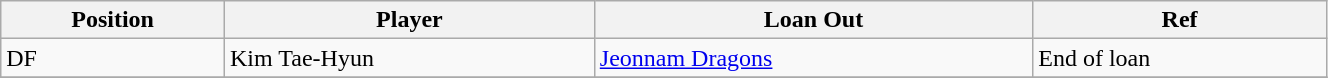<table class="wikitable sortable" style="width:70%; text-align:center; font-size:100%; text-align:left;">
<tr>
<th>Position</th>
<th>Player</th>
<th>Loan Out</th>
<th>Ref</th>
</tr>
<tr>
<td>DF</td>
<td> Kim Tae-Hyun</td>
<td> <a href='#'>Jeonnam Dragons</a></td>
<td>End of loan</td>
</tr>
<tr>
</tr>
</table>
